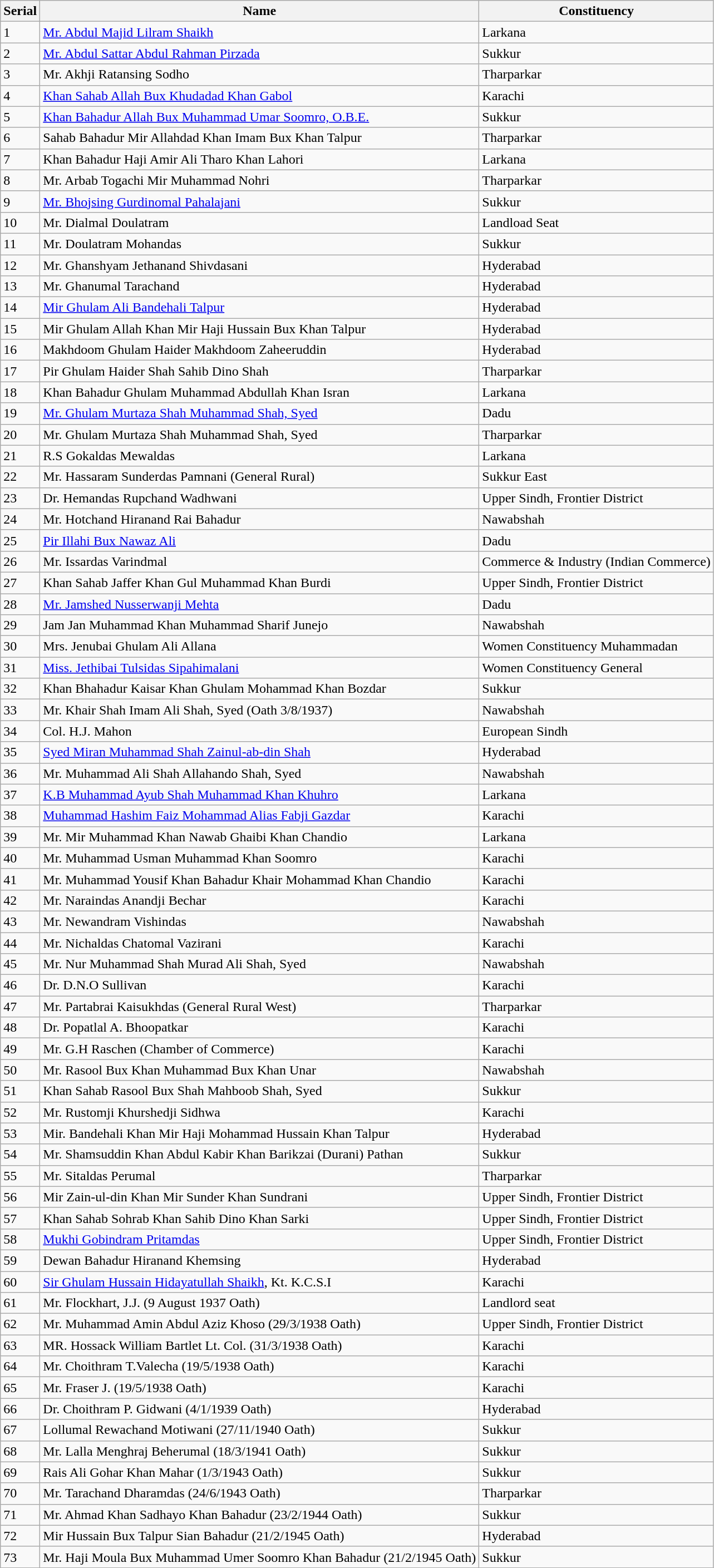<table class="wikitable">
<tr>
<th>Serial</th>
<th>Name</th>
<th>Constituency</th>
</tr>
<tr>
<td>1</td>
<td><a href='#'>Mr. Abdul Majid Lilram Shaikh</a></td>
<td>Larkana</td>
</tr>
<tr>
<td>2</td>
<td><a href='#'>Mr. Abdul Sattar Abdul Rahman Pirzada</a></td>
<td>Sukkur</td>
</tr>
<tr>
<td>3</td>
<td>Mr. Akhji Ratansing Sodho</td>
<td>Tharparkar</td>
</tr>
<tr>
<td>4</td>
<td><a href='#'>Khan Sahab Allah Bux Khudadad Khan Gabol</a></td>
<td>Karachi</td>
</tr>
<tr>
<td>5</td>
<td><a href='#'>Khan Bahadur Allah Bux Muhammad Umar Soomro, O.B.E.</a></td>
<td>Sukkur</td>
</tr>
<tr>
<td>6</td>
<td>Sahab Bahadur Mir Allahdad Khan Imam Bux Khan Talpur</td>
<td>Tharparkar</td>
</tr>
<tr>
<td>7</td>
<td>Khan Bahadur Haji Amir Ali Tharo Khan Lahori</td>
<td>Larkana</td>
</tr>
<tr>
<td>8</td>
<td>Mr. Arbab Togachi Mir Muhammad Nohri</td>
<td>Tharparkar</td>
</tr>
<tr>
<td>9</td>
<td><a href='#'>Mr. Bhojsing Gurdinomal Pahalajani</a></td>
<td>Sukkur</td>
</tr>
<tr>
<td>10</td>
<td>Mr. Dialmal Doulatram</td>
<td>Landload Seat</td>
</tr>
<tr>
<td>11</td>
<td>Mr. Doulatram Mohandas</td>
<td>Sukkur</td>
</tr>
<tr>
<td>12</td>
<td>Mr. Ghanshyam Jethanand Shivdasani</td>
<td>Hyderabad</td>
</tr>
<tr>
<td>13</td>
<td>Mr. Ghanumal Tarachand</td>
<td>Hyderabad</td>
</tr>
<tr>
<td>14</td>
<td><a href='#'>Mir Ghulam Ali Bandehali Talpur</a></td>
<td>Hyderabad</td>
</tr>
<tr>
<td>15</td>
<td>Mir Ghulam Allah Khan Mir Haji Hussain Bux Khan Talpur</td>
<td>Hyderabad</td>
</tr>
<tr>
<td>16</td>
<td>Makhdoom Ghulam Haider Makhdoom Zaheeruddin</td>
<td>Hyderabad</td>
</tr>
<tr>
<td>17</td>
<td>Pir Ghulam Haider Shah Sahib Dino Shah</td>
<td>Tharparkar</td>
</tr>
<tr>
<td>18</td>
<td>Khan Bahadur Ghulam Muhammad Abdullah Khan Isran</td>
<td>Larkana</td>
</tr>
<tr>
<td>19</td>
<td><a href='#'>Mr. Ghulam Murtaza Shah Muhammad Shah, Syed</a></td>
<td>Dadu</td>
</tr>
<tr>
<td>20</td>
<td>Mr. Ghulam Murtaza Shah Muhammad Shah, Syed</td>
<td>Tharparkar</td>
</tr>
<tr>
<td>21</td>
<td>R.S Gokaldas Mewaldas</td>
<td>Larkana</td>
</tr>
<tr>
<td>22</td>
<td>Mr. Hassaram Sunderdas Pamnani (General Rural)</td>
<td>Sukkur East</td>
</tr>
<tr>
<td>23</td>
<td>Dr. Hemandas Rupchand Wadhwani</td>
<td>Upper Sindh, Frontier District</td>
</tr>
<tr>
<td>24</td>
<td>Mr. Hotchand Hiranand Rai Bahadur</td>
<td>Nawabshah</td>
</tr>
<tr>
<td>25</td>
<td><a href='#'>Pir Illahi Bux Nawaz Ali</a></td>
<td>Dadu</td>
</tr>
<tr>
<td>26</td>
<td>Mr. Issardas Varindmal</td>
<td>Commerce & Industry (Indian Commerce)</td>
</tr>
<tr>
<td>27</td>
<td>Khan Sahab Jaffer Khan Gul Muhammad Khan Burdi</td>
<td>Upper Sindh, Frontier District</td>
</tr>
<tr>
<td>28</td>
<td><a href='#'>Mr. Jamshed Nusserwanji Mehta</a></td>
<td>Dadu</td>
</tr>
<tr>
<td>29</td>
<td>Jam Jan Muhammad Khan Muhammad Sharif Junejo</td>
<td>Nawabshah</td>
</tr>
<tr>
<td>30</td>
<td>Mrs. Jenubai Ghulam Ali Allana</td>
<td>Women Constituency Muhammadan</td>
</tr>
<tr>
<td>31</td>
<td><a href='#'>Miss. Jethibai Tulsidas Sipahimalani</a></td>
<td>Women Constituency General</td>
</tr>
<tr>
<td>32</td>
<td>Khan Bhahadur Kaisar Khan Ghulam Mohammad Khan Bozdar</td>
<td>Sukkur</td>
</tr>
<tr>
<td>33</td>
<td>Mr. Khair Shah Imam Ali Shah, Syed (Oath 3/8/1937)</td>
<td>Nawabshah</td>
</tr>
<tr>
<td>34</td>
<td>Col. H.J. Mahon</td>
<td>European Sindh</td>
</tr>
<tr>
<td>35</td>
<td><a href='#'>Syed Miran Muhammad Shah Zainul-ab-din Shah</a></td>
<td>Hyderabad</td>
</tr>
<tr>
<td>36</td>
<td>Mr. Muhammad Ali Shah Allahando Shah, Syed</td>
<td>Nawabshah</td>
</tr>
<tr>
<td>37</td>
<td><a href='#'>K.B Muhammad Ayub Shah Muhammad Khan Khuhro</a></td>
<td>Larkana</td>
</tr>
<tr>
<td>38</td>
<td><a href='#'>Muhammad Hashim Faiz Mohammad Alias Fabji Gazdar</a></td>
<td>Karachi</td>
</tr>
<tr>
<td>39</td>
<td>Mr. Mir Muhammad Khan Nawab Ghaibi Khan Chandio</td>
<td>Larkana</td>
</tr>
<tr>
<td>40</td>
<td>Mr. Muhammad Usman Muhammad Khan Soomro</td>
<td>Karachi</td>
</tr>
<tr>
<td>41</td>
<td>Mr. Muhammad Yousif Khan Bahadur Khair Mohammad Khan Chandio</td>
<td>Karachi</td>
</tr>
<tr>
<td>42</td>
<td>Mr. Naraindas Anandji Bechar</td>
<td>Karachi</td>
</tr>
<tr>
<td>43</td>
<td>Mr. Newandram Vishindas</td>
<td>Nawabshah</td>
</tr>
<tr>
<td>44</td>
<td>Mr. Nichaldas Chatomal Vazirani</td>
<td>Karachi</td>
</tr>
<tr>
<td>45</td>
<td>Mr. Nur Muhammad Shah Murad Ali Shah, Syed</td>
<td>Nawabshah</td>
</tr>
<tr>
<td>46</td>
<td>Dr. D.N.O Sullivan</td>
<td>Karachi</td>
</tr>
<tr>
<td>47</td>
<td>Mr. Partabrai Kaisukhdas (General Rural West)</td>
<td>Tharparkar</td>
</tr>
<tr>
<td>48</td>
<td>Dr. Popatlal A. Bhoopatkar</td>
<td>Karachi</td>
</tr>
<tr>
<td>49</td>
<td>Mr. G.H Raschen (Chamber of Commerce)</td>
<td>Karachi</td>
</tr>
<tr>
<td>50</td>
<td>Mr. Rasool Bux Khan Muhammad Bux Khan Unar</td>
<td>Nawabshah</td>
</tr>
<tr>
<td>51</td>
<td>Khan Sahab Rasool Bux Shah Mahboob Shah, Syed</td>
<td>Sukkur</td>
</tr>
<tr>
<td>52</td>
<td>Mr. Rustomji Khurshedji Sidhwa</td>
<td>Karachi</td>
</tr>
<tr>
<td>53</td>
<td>Mir. Bandehali Khan Mir Haji Mohammad Hussain Khan Talpur</td>
<td>Hyderabad</td>
</tr>
<tr>
<td>54</td>
<td>Mr. Shamsuddin Khan Abdul Kabir Khan Barikzai (Durani) Pathan</td>
<td>Sukkur</td>
</tr>
<tr>
<td>55</td>
<td>Mr. Sitaldas Perumal</td>
<td>Tharparkar</td>
</tr>
<tr>
<td>56</td>
<td>Mir Zain-ul-din Khan Mir Sunder Khan Sundrani</td>
<td>Upper Sindh, Frontier District</td>
</tr>
<tr>
<td>57</td>
<td>Khan Sahab Sohrab Khan Sahib Dino Khan Sarki</td>
<td>Upper Sindh, Frontier District</td>
</tr>
<tr>
<td>58</td>
<td><a href='#'>Mukhi Gobindram Pritamdas</a></td>
<td>Upper Sindh, Frontier District</td>
</tr>
<tr>
<td>59</td>
<td>Dewan Bahadur Hiranand Khemsing</td>
<td>Hyderabad</td>
</tr>
<tr>
<td>60</td>
<td><a href='#'>Sir Ghulam Hussain Hidayatullah Shaikh</a>, Kt. K.C.S.I</td>
<td>Karachi</td>
</tr>
<tr>
<td>61</td>
<td>Mr. Flockhart, J.J. (9 August 1937 Oath)</td>
<td>Landlord seat</td>
</tr>
<tr>
<td>62</td>
<td>Mr. Muhammad Amin Abdul Aziz Khoso (29/3/1938 Oath)</td>
<td>Upper Sindh, Frontier District</td>
</tr>
<tr>
<td>63</td>
<td>MR. Hossack William Bartlet Lt. Col. (31/3/1938 Oath)</td>
<td>Karachi</td>
</tr>
<tr>
<td>64</td>
<td>Mr. Choithram T.Valecha (19/5/1938 Oath)</td>
<td>Karachi</td>
</tr>
<tr>
<td>65</td>
<td>Mr. Fraser J. (19/5/1938 Oath)</td>
<td>Karachi</td>
</tr>
<tr>
<td>66</td>
<td>Dr. Choithram P. Gidwani (4/1/1939 Oath)</td>
<td>Hyderabad</td>
</tr>
<tr>
<td>67</td>
<td>Lollumal Rewachand Motiwani (27/11/1940 Oath)</td>
<td>Sukkur</td>
</tr>
<tr>
<td>68</td>
<td>Mr. Lalla Menghraj Beherumal (18/3/1941 Oath)</td>
<td>Sukkur</td>
</tr>
<tr>
<td>69</td>
<td>Rais Ali Gohar Khan Mahar (1/3/1943 Oath)</td>
<td>Sukkur</td>
</tr>
<tr>
<td>70</td>
<td>Mr. Tarachand Dharamdas (24/6/1943 Oath)</td>
<td>Tharparkar</td>
</tr>
<tr>
<td>71</td>
<td>Mr. Ahmad Khan Sadhayo Khan Bahadur (23/2/1944 Oath)</td>
<td>Sukkur</td>
</tr>
<tr>
<td>72</td>
<td>Mir Hussain Bux Talpur Sian Bahadur (21/2/1945 Oath)</td>
<td>Hyderabad</td>
</tr>
<tr>
<td>73</td>
<td>Mr. Haji Moula Bux Muhammad Umer Soomro Khan Bahadur (21/2/1945 Oath)</td>
<td>Sukkur</td>
</tr>
</table>
